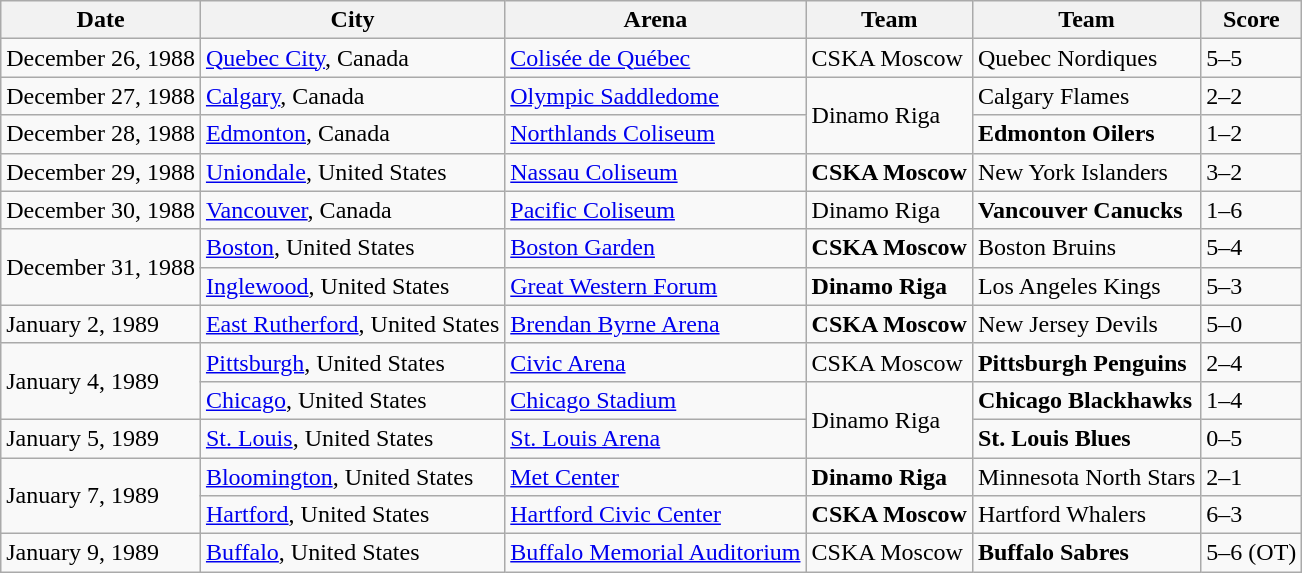<table class="wikitable">
<tr>
<th>Date</th>
<th>City</th>
<th>Arena</th>
<th>Team</th>
<th>Team</th>
<th>Score</th>
</tr>
<tr>
<td>December 26, 1988</td>
<td><a href='#'>Quebec City</a>, Canada</td>
<td><a href='#'>Colisée de Québec</a></td>
<td>CSKA Moscow</td>
<td>Quebec Nordiques</td>
<td>5–5</td>
</tr>
<tr>
<td>December 27, 1988</td>
<td><a href='#'>Calgary</a>, Canada</td>
<td><a href='#'>Olympic Saddledome</a></td>
<td rowspan="2">Dinamo Riga</td>
<td>Calgary Flames</td>
<td>2–2</td>
</tr>
<tr>
<td>December 28, 1988</td>
<td><a href='#'>Edmonton</a>, Canada</td>
<td><a href='#'>Northlands Coliseum</a></td>
<td><strong>Edmonton Oilers</strong></td>
<td>1–2</td>
</tr>
<tr>
<td>December 29, 1988</td>
<td><a href='#'>Uniondale</a>, United States</td>
<td><a href='#'>Nassau Coliseum</a></td>
<td><strong>CSKA Moscow</strong></td>
<td>New York Islanders</td>
<td>3–2</td>
</tr>
<tr>
<td>December 30, 1988</td>
<td><a href='#'>Vancouver</a>, Canada</td>
<td><a href='#'>Pacific Coliseum</a></td>
<td>Dinamo Riga</td>
<td><strong>Vancouver Canucks</strong></td>
<td>1–6</td>
</tr>
<tr>
<td rowspan="2">December 31, 1988</td>
<td><a href='#'>Boston</a>, United States</td>
<td><a href='#'>Boston Garden</a></td>
<td><strong>CSKA Moscow</strong></td>
<td>Boston Bruins</td>
<td>5–4</td>
</tr>
<tr>
<td><a href='#'>Inglewood</a>, United States</td>
<td><a href='#'>Great Western Forum</a></td>
<td><strong>Dinamo Riga</strong></td>
<td>Los Angeles Kings</td>
<td>5–3</td>
</tr>
<tr>
<td>January 2, 1989</td>
<td><a href='#'>East Rutherford</a>, United States</td>
<td><a href='#'>Brendan Byrne Arena</a></td>
<td><strong>CSKA Moscow</strong></td>
<td>New Jersey Devils</td>
<td>5–0</td>
</tr>
<tr>
<td rowspan="2">January 4, 1989</td>
<td><a href='#'>Pittsburgh</a>, United States</td>
<td><a href='#'>Civic Arena</a></td>
<td>CSKA Moscow</td>
<td><strong>Pittsburgh Penguins</strong></td>
<td>2–4</td>
</tr>
<tr>
<td><a href='#'>Chicago</a>, United States</td>
<td><a href='#'>Chicago Stadium</a></td>
<td rowspan="2">Dinamo Riga</td>
<td><strong>Chicago Blackhawks</strong></td>
<td>1–4</td>
</tr>
<tr>
<td>January 5, 1989</td>
<td><a href='#'>St. Louis</a>, United States</td>
<td><a href='#'>St. Louis Arena</a></td>
<td><strong>St. Louis Blues</strong></td>
<td>0–5</td>
</tr>
<tr>
<td rowspan="2">January 7, 1989</td>
<td><a href='#'>Bloomington</a>, United States</td>
<td><a href='#'>Met Center</a></td>
<td><strong>Dinamo Riga</strong></td>
<td>Minnesota North Stars</td>
<td>2–1</td>
</tr>
<tr>
<td><a href='#'>Hartford</a>, United States</td>
<td><a href='#'>Hartford Civic Center</a></td>
<td><strong>CSKA Moscow</strong></td>
<td>Hartford Whalers</td>
<td>6–3</td>
</tr>
<tr>
<td>January 9, 1989</td>
<td><a href='#'>Buffalo</a>, United States</td>
<td><a href='#'>Buffalo Memorial Auditorium</a></td>
<td>CSKA Moscow</td>
<td><strong>Buffalo Sabres</strong></td>
<td>5–6 (OT)</td>
</tr>
</table>
